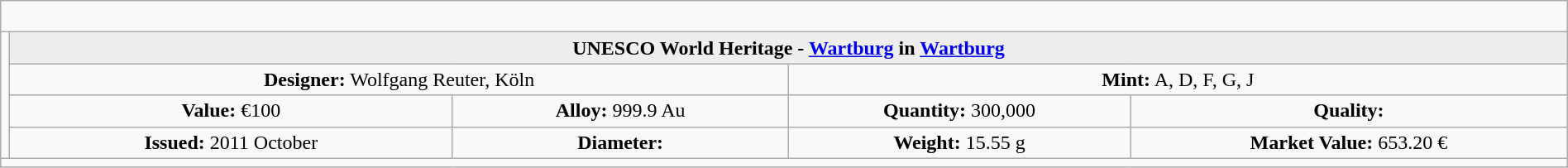<table class="wikitable" style="width:100%;">
<tr>
<td colspan="5" style="text-align:left;"> </td>
</tr>
<tr>
<td rowspan="4"  style="white-space:nowrap; width:330px; text-align:center;"></td>
<th colspan="4"  style="text-align:center; background:#eee;">UNESCO World Heritage - <a href='#'>Wartburg</a> in <a href='#'>Wartburg</a></th>
</tr>
<tr style="text-align:center;">
<td colspan="2"  style="width:50%; "><strong>Designer:</strong> Wolfgang Reuter, Köln</td>
<td colspan="2"  style="width:50%; "><strong>Mint:</strong> A, D, F, G, J</td>
</tr>
<tr>
<td align=center><strong>Value:</strong> €100</td>
<td align=center><strong>Alloy:</strong> 999.9 Au</td>
<td align=center><strong>Quantity:</strong> 300,000</td>
<td align=center><strong>Quality:</strong></td>
</tr>
<tr>
<td align=center><strong>Issued:</strong> 2011 October</td>
<td align=center><strong>Diameter:</strong> </td>
<td align=center><strong>Weight:</strong> 15.55 g</td>
<td align=center><strong>Market Value:</strong> 653.20 €</td>
</tr>
<tr>
<td colspan="5" style="text-align:left;"></td>
</tr>
</table>
